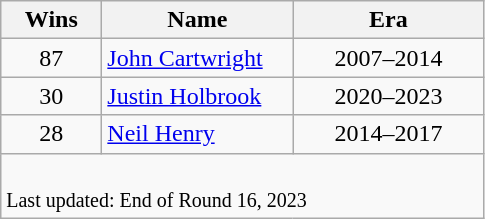<table class="wikitable" style="text-align:left;">
<tr>
<th width="60">Wins</th>
<th width="120">Name</th>
<th width="120">Era</th>
</tr>
<tr>
<td style="text-align:Center;">87</td>
<td><a href='#'>John Cartwright</a></td>
<td style="text-align:Center;">2007–2014</td>
</tr>
<tr>
<td style="text-align:Center;">30</td>
<td><a href='#'>Justin Holbrook</a></td>
<td style="text-align:Center;">2020–2023</td>
</tr>
<tr>
<td style="text-align:Center;">28</td>
<td style="text-align:left;"><a href='#'>Neil Henry</a></td>
<td style="text-align:Center;">2014–2017</td>
</tr>
<tr class="sortbottom">
<td colspan=3><br><small>Last updated: End of Round 16, 2023</small></td>
</tr>
</table>
